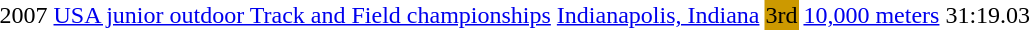<table>
<tr>
<td>2007</td>
<td><a href='#'>USA junior outdoor Track and Field championships</a></td>
<td><a href='#'>Indianapolis, Indiana</a></td>
<td bgcolor="cc9900">3rd</td>
<td><a href='#'>10,000 meters</a></td>
<td>31:19.03</td>
</tr>
</table>
